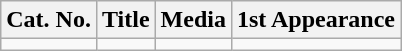<table class="wikitable">
<tr>
<th>Cat. No.</th>
<th>Title</th>
<th>Media</th>
<th>1st Appearance</th>
</tr>
<tr>
<td></td>
<td></td>
<td></td>
<td></td>
</tr>
</table>
